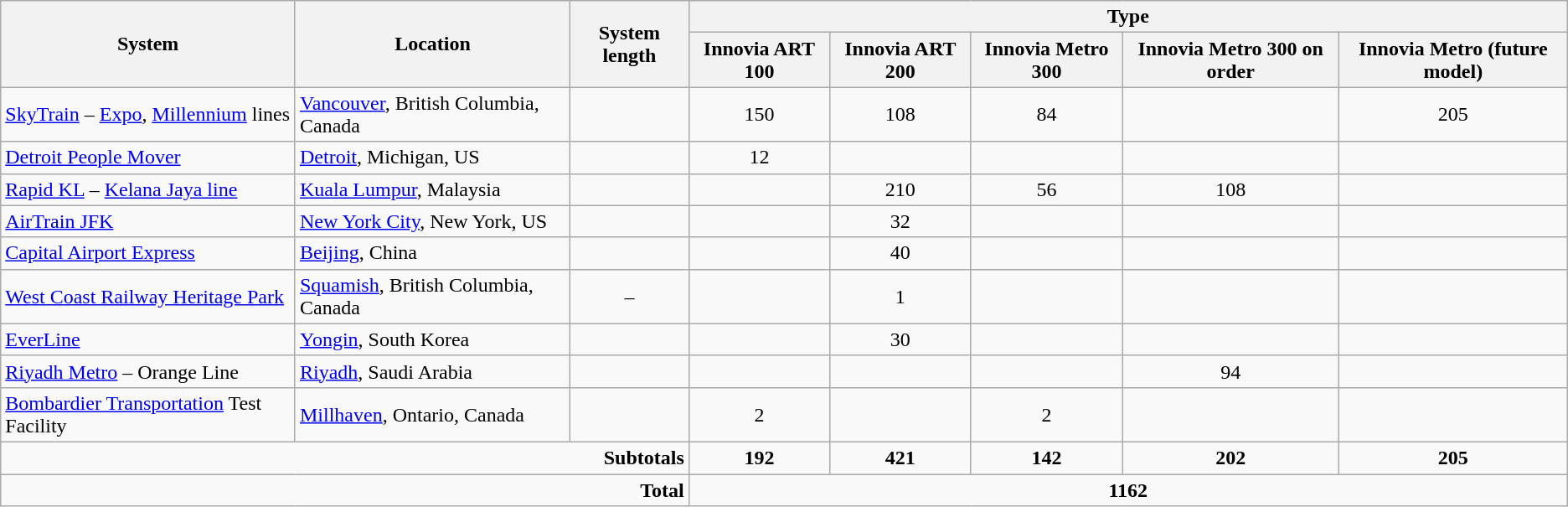<table class="wikitable">
<tr>
<th rowspan="2">System</th>
<th rowspan="2">Location</th>
<th rowspan="2">System length</th>
<th colspan="5">Type</th>
</tr>
<tr>
<th>Innovia ART 100</th>
<th>Innovia ART 200</th>
<th>Innovia Metro 300</th>
<th>Innovia Metro 300 on order</th>
<th>Innovia Metro (future model)</th>
</tr>
<tr>
<td><a href='#'>SkyTrain</a> – <a href='#'>Expo</a>, <a href='#'>Millennium</a> lines</td>
<td><a href='#'>Vancouver</a>, British Columbia, Canada</td>
<td></td>
<td style="text-align: center;">150</td>
<td style="text-align: center;">108</td>
<td style="text-align: center;">84</td>
<td style="text-align: center;"></td>
<td style="text-align: center;">205</td>
</tr>
<tr>
<td><a href='#'>Detroit People Mover</a></td>
<td><a href='#'>Detroit</a>, Michigan, US</td>
<td></td>
<td style="text-align: center;">12</td>
<td style="text-align: center;"></td>
<td style="text-align: center;"></td>
<td style="text-align: center;"></td>
<td></td>
</tr>
<tr>
<td><a href='#'>Rapid KL</a> – <a href='#'>Kelana Jaya line</a></td>
<td><a href='#'>Kuala Lumpur</a>, Malaysia</td>
<td></td>
<td style="text-align: center;"></td>
<td style="text-align: center;">210</td>
<td style="text-align: center;">56</td>
<td style="text-align: center;">108</td>
<td></td>
</tr>
<tr>
<td><a href='#'>AirTrain JFK</a></td>
<td><a href='#'>New York City</a>, New York, US</td>
<td></td>
<td style="text-align: center;"></td>
<td style="text-align: center;">32</td>
<td style="text-align: center;"></td>
<td style="text-align: center;"></td>
<td></td>
</tr>
<tr>
<td><a href='#'>Capital Airport Express</a></td>
<td><a href='#'>Beijing</a>, China</td>
<td></td>
<td style="text-align: center;"></td>
<td style="text-align: center;">40</td>
<td style="text-align: center;"></td>
<td style="text-align: center;"></td>
<td></td>
</tr>
<tr>
<td><a href='#'>West Coast Railway Heritage Park</a></td>
<td><a href='#'>Squamish</a>, British Columbia, Canada</td>
<td style="text-align: center;">–</td>
<td style="text-align: center;"></td>
<td style="text-align: center;">1</td>
<td style="text-align: center;"></td>
<td style="text-align: center;"></td>
<td></td>
</tr>
<tr>
<td><a href='#'>EverLine</a></td>
<td><a href='#'>Yongin</a>, South Korea</td>
<td></td>
<td style="text-align: center;"></td>
<td style="text-align: center;">30</td>
<td style="text-align: center;"></td>
<td style="text-align: center;"></td>
<td></td>
</tr>
<tr>
<td><a href='#'>Riyadh Metro</a> – Orange Line</td>
<td><a href='#'>Riyadh</a>, Saudi Arabia</td>
<td></td>
<td style="text-align: center;"></td>
<td style="text-align: center;"></td>
<td style="text-align: center;"></td>
<td style="text-align: center;">94</td>
<td></td>
</tr>
<tr>
<td><a href='#'>Bombardier Transportation</a> Test Facility</td>
<td><a href='#'>Millhaven</a>, Ontario, Canada</td>
<td></td>
<td style="text-align: center;">2</td>
<td style="text-align: center;"></td>
<td style="text-align: center;">2</td>
<td style="text-align: center;"></td>
<td></td>
</tr>
<tr>
<td colspan="3" style="text-align: right;"><strong>Subtotals</strong></td>
<td style="text-align: center;"><strong>192</strong></td>
<td style="text-align: center;"><strong>421</strong></td>
<td style="text-align: center;"><strong>142</strong></td>
<td style="text-align: center;"><strong>202</strong></td>
<td style="text-align: center;"><strong>205</strong></td>
</tr>
<tr>
<td colspan="3" style="text-align: right;"><strong>Total</strong></td>
<td colspan="5" style="text-align: center;"><strong>1162</strong></td>
</tr>
</table>
